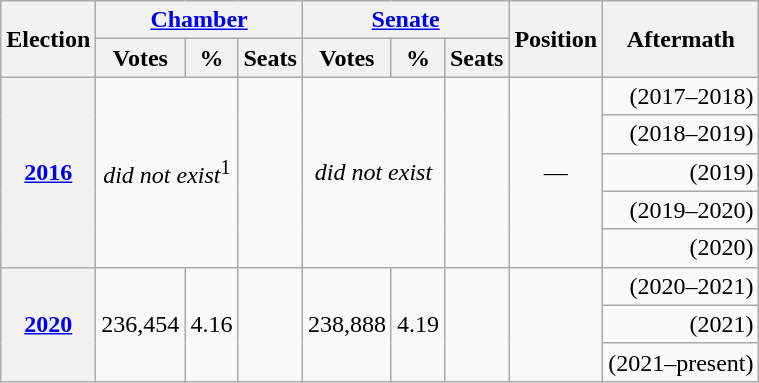<table class="wikitable" style="text-align: right;">
<tr>
<th rowspan="2">Election</th>
<th colspan="3"><a href='#'>Chamber</a></th>
<th colspan="3"><a href='#'>Senate</a></th>
<th rowspan="2">Position</th>
<th rowspan="2">Aftermath</th>
</tr>
<tr>
<th>Votes</th>
<th>%</th>
<th>Seats</th>
<th>Votes</th>
<th>%</th>
<th>Seats</th>
</tr>
<tr>
<th rowspan=5><a href='#'>2016</a></th>
<td rowspan=5; colspan=2; style="text-align: center;"><em>did not exist</em><sup>1</sup></td>
<td rowspan=5></td>
<td rowspan=5; colspan=2; style="text-align: center;"><em>did not exist</em></td>
<td rowspan=5></td>
<td rowspan=5; style="text-align: center;">—</td>
<td> (2017–2018)</td>
</tr>
<tr>
<td> (2018–2019)</td>
</tr>
<tr>
<td> (2019)</td>
</tr>
<tr>
<td> (2019–2020)</td>
</tr>
<tr>
<td> (2020)</td>
</tr>
<tr>
<th rowspan=3><a href='#'>2020</a></th>
<td rowspan=3>236,454</td>
<td rowspan=3>4.16</td>
<td rowspan=3></td>
<td rowspan=3>238,888</td>
<td rowspan=3>4.19</td>
<td rowspan=3></td>
<td rowspan=3; style="text-align: center;"></td>
<td> (2020–2021)</td>
</tr>
<tr>
<td> (2021)</td>
</tr>
<tr>
<td> (2021–present)</td>
</tr>
</table>
